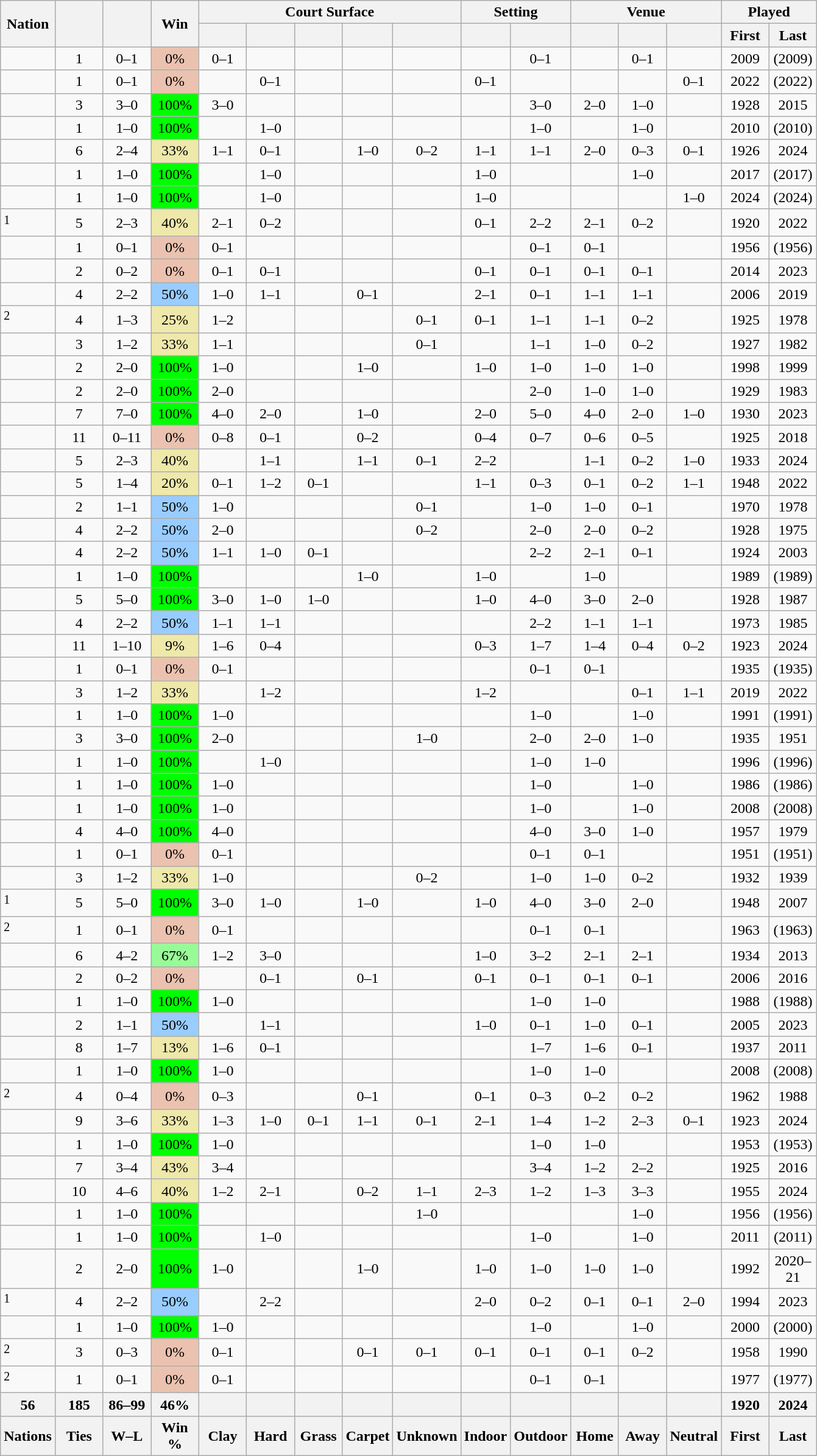<table class="wikitable sortable" style="text-align:center; font-size:100%">
<tr>
<th rowspan=2>Nation</th>
<th width=45px rowspan=2></th>
<th width=45px rowspan=2></th>
<th width=45px rowspan=2>Win </th>
<th colspan=5>Court Surface</th>
<th colspan=2>Setting</th>
<th colspan=3>Venue</th>
<th colspan=2>Played</th>
</tr>
<tr>
<th width=45px></th>
<th width=45px></th>
<th width=45px></th>
<th width=45px></th>
<th width=45px></th>
<th width=45px></th>
<th width=45px></th>
<th width=45px></th>
<th width=45px></th>
<th width=45px></th>
<th width=45px>First</th>
<th width=45px>Last</th>
</tr>
<tr>
<td align=left></td>
<td>1</td>
<td>0–1</td>
<td bgcolor=ebc2af>0%</td>
<td>0–1</td>
<td></td>
<td></td>
<td></td>
<td></td>
<td></td>
<td>0–1</td>
<td></td>
<td>0–1</td>
<td></td>
<td>2009</td>
<td>(2009)</td>
</tr>
<tr>
<td align=left></td>
<td>1</td>
<td>0–1</td>
<td bgcolor=ebc2af>0%</td>
<td></td>
<td>0–1</td>
<td></td>
<td></td>
<td></td>
<td>0–1</td>
<td></td>
<td></td>
<td></td>
<td>0–1</td>
<td>2022</td>
<td>(2022)</td>
</tr>
<tr>
<td align=left></td>
<td>3</td>
<td>3–0</td>
<td bgcolor=lime>100%</td>
<td>3–0</td>
<td></td>
<td></td>
<td></td>
<td></td>
<td></td>
<td>3–0</td>
<td>2–0</td>
<td>1–0</td>
<td></td>
<td>1928</td>
<td>2015</td>
</tr>
<tr>
<td align=left></td>
<td>1</td>
<td>1–0</td>
<td bgcolor=lime>100%</td>
<td></td>
<td>1–0</td>
<td></td>
<td></td>
<td></td>
<td></td>
<td>1–0</td>
<td></td>
<td>1–0</td>
<td></td>
<td>2010</td>
<td>(2010)</td>
</tr>
<tr>
<td align=left></td>
<td>6</td>
<td>2–4</td>
<td bgcolor=eee8aa>33%</td>
<td>1–1</td>
<td>0–1</td>
<td></td>
<td>1–0</td>
<td>0–2</td>
<td>1–1</td>
<td>1–1</td>
<td>2–0</td>
<td>0–3</td>
<td>0–1</td>
<td>1926</td>
<td>2024</td>
</tr>
<tr>
<td align=left></td>
<td>1</td>
<td>1–0</td>
<td bgcolor=lime>100%</td>
<td></td>
<td>1–0</td>
<td></td>
<td></td>
<td></td>
<td>1–0</td>
<td></td>
<td></td>
<td>1–0</td>
<td></td>
<td>2017</td>
<td>(2017)</td>
</tr>
<tr>
<td align=left></td>
<td>1</td>
<td>1–0</td>
<td bgcolor=lime>100%</td>
<td></td>
<td>1–0</td>
<td></td>
<td></td>
<td></td>
<td>1–0</td>
<td></td>
<td></td>
<td></td>
<td>1–0</td>
<td>2024</td>
<td>(2024)</td>
</tr>
<tr>
<td align=left> <sup>1</sup></td>
<td>5</td>
<td>2–3</td>
<td bgcolor=eee8aa>40%</td>
<td>2–1</td>
<td>0–2</td>
<td></td>
<td></td>
<td></td>
<td>0–1</td>
<td>2–2</td>
<td>2–1</td>
<td>0–2</td>
<td></td>
<td>1920</td>
<td>2022</td>
</tr>
<tr>
<td align=left></td>
<td>1</td>
<td>0–1</td>
<td bgcolor=ebc2af>0%</td>
<td>0–1</td>
<td></td>
<td></td>
<td></td>
<td></td>
<td></td>
<td>0–1</td>
<td>0–1</td>
<td></td>
<td></td>
<td>1956</td>
<td>(1956)</td>
</tr>
<tr>
<td align=left></td>
<td>2</td>
<td>0–2</td>
<td bgcolor=ebc2af>0%</td>
<td>0–1</td>
<td>0–1</td>
<td></td>
<td></td>
<td></td>
<td>0–1</td>
<td>0–1</td>
<td>0–1</td>
<td>0–1</td>
<td></td>
<td>2014</td>
<td>2023</td>
</tr>
<tr>
<td align=left></td>
<td>4</td>
<td>2–2</td>
<td bgcolor=99ccff>50%</td>
<td>1–0</td>
<td>1–1</td>
<td></td>
<td>0–1</td>
<td></td>
<td>2–1</td>
<td>0–1</td>
<td>1–1</td>
<td>1–1</td>
<td></td>
<td>2006</td>
<td>2019</td>
</tr>
<tr>
<td align=left> <sup>2</sup></td>
<td>4</td>
<td>1–3</td>
<td bgcolor=eee8aa>25%</td>
<td>1–2</td>
<td></td>
<td></td>
<td></td>
<td>0–1</td>
<td>0–1</td>
<td>1–1</td>
<td>1–1</td>
<td>0–2</td>
<td></td>
<td>1925</td>
<td>1978</td>
</tr>
<tr>
<td align=left></td>
<td>3</td>
<td>1–2</td>
<td bgcolor=eee8aa>33%</td>
<td>1–1</td>
<td></td>
<td></td>
<td></td>
<td>0–1</td>
<td></td>
<td>1–1</td>
<td>1–0</td>
<td>0–2</td>
<td></td>
<td>1927</td>
<td>1982</td>
</tr>
<tr>
<td align=left></td>
<td>2</td>
<td>2–0</td>
<td bgcolor=lime>100%</td>
<td>1–0</td>
<td></td>
<td></td>
<td>1–0</td>
<td></td>
<td>1–0</td>
<td>1–0</td>
<td>1–0</td>
<td>1–0</td>
<td></td>
<td>1998</td>
<td>1999</td>
</tr>
<tr>
<td align=left></td>
<td>2</td>
<td>2–0</td>
<td bgcolor=lime>100%</td>
<td>2–0</td>
<td></td>
<td></td>
<td></td>
<td></td>
<td></td>
<td>2–0</td>
<td>1–0</td>
<td>1–0</td>
<td></td>
<td>1929</td>
<td>1983</td>
</tr>
<tr>
<td align=left></td>
<td>7</td>
<td>7–0</td>
<td bgcolor=lime>100%</td>
<td>4–0</td>
<td>2–0</td>
<td></td>
<td>1–0</td>
<td></td>
<td>2–0</td>
<td>5–0</td>
<td>4–0</td>
<td>2–0</td>
<td>1–0</td>
<td>1930</td>
<td>2023</td>
</tr>
<tr>
<td align=left></td>
<td>11</td>
<td>0–11</td>
<td bgcolor=ebc2af>0%</td>
<td>0–8</td>
<td>0–1</td>
<td></td>
<td>0–2</td>
<td></td>
<td>0–4</td>
<td>0–7</td>
<td>0–6</td>
<td>0–5</td>
<td></td>
<td>1925</td>
<td>2018</td>
</tr>
<tr>
<td align=left></td>
<td>5</td>
<td>2–3</td>
<td bgcolor=eee8aa>40%</td>
<td></td>
<td>1–1</td>
<td></td>
<td>1–1</td>
<td>0–1</td>
<td>2–2</td>
<td></td>
<td>1–1</td>
<td>0–2</td>
<td>1–0</td>
<td>1933</td>
<td>2024</td>
</tr>
<tr>
<td align=left></td>
<td>5</td>
<td>1–4</td>
<td bgcolor=eee8aa>20%</td>
<td>0–1</td>
<td>1–2</td>
<td>0–1</td>
<td></td>
<td></td>
<td>1–1</td>
<td>0–3</td>
<td>0–1</td>
<td>0–2</td>
<td>1–1</td>
<td>1948</td>
<td>2022</td>
</tr>
<tr>
<td align=left></td>
<td>2</td>
<td>1–1</td>
<td bgcolor=99ccff>50%</td>
<td>1–0</td>
<td></td>
<td></td>
<td></td>
<td>0–1</td>
<td></td>
<td>1–0</td>
<td>1–0</td>
<td>0–1</td>
<td></td>
<td>1970</td>
<td>1978</td>
</tr>
<tr>
<td align=left></td>
<td>4</td>
<td>2–2</td>
<td bgcolor=99ccff>50%</td>
<td>2–0</td>
<td></td>
<td></td>
<td></td>
<td>0–2</td>
<td></td>
<td>2–0</td>
<td>2–0</td>
<td>0–2</td>
<td></td>
<td>1928</td>
<td>1975</td>
</tr>
<tr>
<td align=left></td>
<td>4</td>
<td>2–2</td>
<td bgcolor=99ccff>50%</td>
<td>1–1</td>
<td>1–0</td>
<td>0–1</td>
<td></td>
<td></td>
<td></td>
<td>2–2</td>
<td>2–1</td>
<td>0–1</td>
<td></td>
<td>1924</td>
<td>2003</td>
</tr>
<tr>
<td align=left></td>
<td>1</td>
<td>1–0</td>
<td bgcolor=lime>100%</td>
<td></td>
<td></td>
<td></td>
<td>1–0</td>
<td></td>
<td>1–0</td>
<td></td>
<td>1–0</td>
<td></td>
<td></td>
<td>1989</td>
<td>(1989)</td>
</tr>
<tr>
<td align=left></td>
<td>5</td>
<td>5–0</td>
<td bgcolor=lime>100%</td>
<td>3–0</td>
<td>1–0</td>
<td>1–0</td>
<td></td>
<td></td>
<td>1–0</td>
<td>4–0</td>
<td>3–0</td>
<td>2–0</td>
<td></td>
<td>1928</td>
<td>1987</td>
</tr>
<tr>
<td align=left></td>
<td>4</td>
<td>2–2</td>
<td bgcolor=99ccff>50%</td>
<td>1–1</td>
<td>1–1</td>
<td></td>
<td></td>
<td></td>
<td></td>
<td>2–2</td>
<td>1–1</td>
<td>1–1</td>
<td></td>
<td>1973</td>
<td>1985</td>
</tr>
<tr>
<td align=left></td>
<td>11</td>
<td>1–10</td>
<td bgcolor=eee8aa>9%</td>
<td>1–6</td>
<td>0–4</td>
<td></td>
<td></td>
<td></td>
<td>0–3</td>
<td>1–7</td>
<td>1–4</td>
<td>0–4</td>
<td>0–2</td>
<td>1923</td>
<td>2024</td>
</tr>
<tr>
<td align=left></td>
<td>1</td>
<td>0–1</td>
<td bgcolor=ebc2af>0%</td>
<td>0–1</td>
<td></td>
<td></td>
<td></td>
<td></td>
<td></td>
<td>0–1</td>
<td>0–1</td>
<td></td>
<td></td>
<td>1935</td>
<td>(1935)</td>
</tr>
<tr>
<td align=left></td>
<td>3</td>
<td>1–2</td>
<td bgcolor=eee8aa>33%</td>
<td></td>
<td>1–2</td>
<td></td>
<td></td>
<td></td>
<td>1–2</td>
<td></td>
<td></td>
<td>0–1</td>
<td>1–1</td>
<td>2019</td>
<td>2022</td>
</tr>
<tr>
<td align=left></td>
<td>1</td>
<td>1–0</td>
<td bgcolor=lime>100%</td>
<td>1–0</td>
<td></td>
<td></td>
<td></td>
<td></td>
<td></td>
<td>1–0</td>
<td></td>
<td>1–0</td>
<td></td>
<td>1991</td>
<td>(1991)</td>
</tr>
<tr>
<td align=left></td>
<td>3</td>
<td>3–0</td>
<td bgcolor=lime>100%</td>
<td>2–0</td>
<td></td>
<td></td>
<td></td>
<td>1–0</td>
<td></td>
<td>2–0</td>
<td>2–0</td>
<td>1–0</td>
<td></td>
<td>1935</td>
<td>1951</td>
</tr>
<tr>
<td align=left></td>
<td>1</td>
<td>1–0</td>
<td bgcolor=lime>100%</td>
<td></td>
<td>1–0</td>
<td></td>
<td></td>
<td></td>
<td></td>
<td>1–0</td>
<td>1–0</td>
<td></td>
<td></td>
<td>1996</td>
<td>(1996)</td>
</tr>
<tr>
<td align=left></td>
<td>1</td>
<td>1–0</td>
<td bgcolor=lime>100%</td>
<td>1–0</td>
<td></td>
<td></td>
<td></td>
<td></td>
<td></td>
<td>1–0</td>
<td></td>
<td>1–0</td>
<td></td>
<td>1986</td>
<td>(1986)</td>
</tr>
<tr>
<td align=left></td>
<td>1</td>
<td>1–0</td>
<td bgcolor=lime>100%</td>
<td>1–0</td>
<td></td>
<td></td>
<td></td>
<td></td>
<td></td>
<td>1–0</td>
<td></td>
<td>1–0</td>
<td></td>
<td>2008</td>
<td>(2008)</td>
</tr>
<tr>
<td align=left></td>
<td>4</td>
<td>4–0</td>
<td bgcolor=lime>100%</td>
<td>4–0</td>
<td></td>
<td></td>
<td></td>
<td></td>
<td></td>
<td>4–0</td>
<td>3–0</td>
<td>1–0</td>
<td></td>
<td>1957</td>
<td>1979</td>
</tr>
<tr>
<td align=left></td>
<td>1</td>
<td>0–1</td>
<td bgcolor=ebc2af>0%</td>
<td>0–1</td>
<td></td>
<td></td>
<td></td>
<td></td>
<td></td>
<td>0–1</td>
<td>0–1</td>
<td></td>
<td></td>
<td>1951</td>
<td>(1951)</td>
</tr>
<tr>
<td align=left></td>
<td>3</td>
<td>1–2</td>
<td bgcolor=eee8aa>33%</td>
<td>1–0</td>
<td></td>
<td></td>
<td></td>
<td>0–2</td>
<td></td>
<td>1–0</td>
<td>1–0</td>
<td>0–2</td>
<td></td>
<td>1932</td>
<td>1939</td>
</tr>
<tr>
<td align=left> <sup>1</sup></td>
<td>5</td>
<td>5–0</td>
<td bgcolor=lime>100%</td>
<td>3–0</td>
<td>1–0</td>
<td></td>
<td>1–0</td>
<td></td>
<td>1–0</td>
<td>4–0</td>
<td>3–0</td>
<td>2–0</td>
<td></td>
<td>1948</td>
<td>2007</td>
</tr>
<tr>
<td align=left> <sup>2</sup></td>
<td>1</td>
<td>0–1</td>
<td bgcolor=ebc2af>0%</td>
<td>0–1</td>
<td></td>
<td></td>
<td></td>
<td></td>
<td></td>
<td>0–1</td>
<td>0–1</td>
<td></td>
<td></td>
<td>1963</td>
<td>(1963)</td>
</tr>
<tr>
<td align=left></td>
<td>6</td>
<td>4–2</td>
<td bgcolor=98fb98>67%</td>
<td>1–2</td>
<td>3–0</td>
<td></td>
<td></td>
<td></td>
<td>1–0</td>
<td>3–2</td>
<td>2–1</td>
<td>2–1</td>
<td></td>
<td>1934</td>
<td>2013</td>
</tr>
<tr>
<td align=left></td>
<td>2</td>
<td>0–2</td>
<td bgcolor=ebc2af>0%</td>
<td></td>
<td>0–1</td>
<td></td>
<td>0–1</td>
<td></td>
<td>0–1</td>
<td>0–1</td>
<td>0–1</td>
<td>0–1</td>
<td></td>
<td>2006</td>
<td>2016</td>
</tr>
<tr>
<td align=left></td>
<td>1</td>
<td>1–0</td>
<td bgcolor=lime>100%</td>
<td>1–0</td>
<td></td>
<td></td>
<td></td>
<td></td>
<td></td>
<td>1–0</td>
<td>1–0</td>
<td></td>
<td></td>
<td>1988</td>
<td>(1988)</td>
</tr>
<tr>
<td align=left></td>
<td>2</td>
<td>1–1</td>
<td bgcolor=99ccff>50%</td>
<td></td>
<td>1–1</td>
<td></td>
<td></td>
<td></td>
<td>1–0</td>
<td>0–1</td>
<td>1–0</td>
<td>0–1</td>
<td></td>
<td>2005</td>
<td>2023</td>
</tr>
<tr>
<td align=left></td>
<td>8</td>
<td>1–7</td>
<td bgcolor=eee8aa>13%</td>
<td>1–6</td>
<td>0–1</td>
<td></td>
<td></td>
<td></td>
<td></td>
<td>1–7</td>
<td>1–6</td>
<td>0–1</td>
<td></td>
<td>1937</td>
<td>2011</td>
</tr>
<tr>
<td align=left></td>
<td>1</td>
<td>1–0</td>
<td bgcolor=lime>100%</td>
<td>1–0</td>
<td></td>
<td></td>
<td></td>
<td></td>
<td></td>
<td>1–0</td>
<td>1–0</td>
<td></td>
<td></td>
<td>2008</td>
<td>(2008)</td>
</tr>
<tr>
<td align=left> <sup>2</sup></td>
<td>4</td>
<td>0–4</td>
<td bgcolor=ebc2af>0%</td>
<td>0–3</td>
<td></td>
<td></td>
<td>0–1</td>
<td></td>
<td>0–1</td>
<td>0–3</td>
<td>0–2</td>
<td>0–2</td>
<td></td>
<td>1962</td>
<td>1988</td>
</tr>
<tr>
<td align=left></td>
<td>9</td>
<td>3–6</td>
<td bgcolor=eee8aa>33%</td>
<td>1–3</td>
<td>1–0</td>
<td>0–1</td>
<td>1–1</td>
<td>0–1</td>
<td>2–1</td>
<td>1–4</td>
<td>1–2</td>
<td>2–3</td>
<td>0–1</td>
<td>1923</td>
<td>2024</td>
</tr>
<tr>
<td align=left></td>
<td>1</td>
<td>1–0</td>
<td bgcolor=lime>100%</td>
<td>1–0</td>
<td></td>
<td></td>
<td></td>
<td></td>
<td></td>
<td>1–0</td>
<td>1–0</td>
<td></td>
<td></td>
<td>1953</td>
<td>(1953)</td>
</tr>
<tr>
<td align=left></td>
<td>7</td>
<td>3–4</td>
<td bgcolor=eee8aa>43%</td>
<td>3–4</td>
<td></td>
<td></td>
<td></td>
<td></td>
<td></td>
<td>3–4</td>
<td>1–2</td>
<td>2–2</td>
<td></td>
<td>1925</td>
<td>2016</td>
</tr>
<tr>
<td align=left></td>
<td>10</td>
<td>4–6</td>
<td bgcolor=eee8aa>40%</td>
<td>1–2</td>
<td>2–1</td>
<td></td>
<td>0–2</td>
<td>1–1</td>
<td>2–3</td>
<td>1–2</td>
<td>1–3</td>
<td>3–3</td>
<td></td>
<td>1955</td>
<td>2024</td>
</tr>
<tr>
<td align=left></td>
<td>1</td>
<td>1–0</td>
<td bgcolor=lime>100%</td>
<td></td>
<td></td>
<td></td>
<td></td>
<td>1–0</td>
<td></td>
<td></td>
<td></td>
<td>1–0</td>
<td></td>
<td>1956</td>
<td>(1956)</td>
</tr>
<tr>
<td align=left></td>
<td>1</td>
<td>1–0</td>
<td bgcolor=lime>100%</td>
<td></td>
<td>1–0</td>
<td></td>
<td></td>
<td></td>
<td></td>
<td>1–0</td>
<td></td>
<td>1–0</td>
<td></td>
<td>2011</td>
<td>(2011)</td>
</tr>
<tr>
<td align=left></td>
<td>2</td>
<td>2–0</td>
<td bgcolor=lime>100%</td>
<td>1–0</td>
<td></td>
<td></td>
<td>1–0</td>
<td></td>
<td>1–0</td>
<td>1–0</td>
<td>1–0</td>
<td>1–0</td>
<td></td>
<td>1992</td>
<td>2020–21</td>
</tr>
<tr>
<td align=left> <sup>1</sup></td>
<td>4</td>
<td>2–2</td>
<td bgcolor=99ccff>50%</td>
<td></td>
<td>2–2</td>
<td></td>
<td></td>
<td></td>
<td>2–0</td>
<td>0–2</td>
<td>0–1</td>
<td>0–1</td>
<td>2–0</td>
<td>1994</td>
<td>2023</td>
</tr>
<tr>
<td align=left></td>
<td>1</td>
<td>1–0</td>
<td bgcolor=lime>100%</td>
<td>1–0</td>
<td></td>
<td></td>
<td></td>
<td></td>
<td></td>
<td>1–0</td>
<td></td>
<td>1–0</td>
<td></td>
<td>2000</td>
<td>(2000)</td>
</tr>
<tr>
<td align=left> <sup>2</sup></td>
<td>3</td>
<td>0–3</td>
<td bgcolor=ebc2af>0%</td>
<td>0–1</td>
<td></td>
<td></td>
<td>0–1</td>
<td>0–1</td>
<td>0–1</td>
<td>0–1</td>
<td>0–1</td>
<td>0–2</td>
<td></td>
<td>1958</td>
<td>1990</td>
</tr>
<tr>
<td align=left> <sup>2</sup></td>
<td>1</td>
<td>0–1</td>
<td bgcolor=ebc2af>0%</td>
<td>0–1</td>
<td></td>
<td></td>
<td></td>
<td></td>
<td></td>
<td>0–1</td>
<td>0–1</td>
<td></td>
<td></td>
<td>1977</td>
<td>(1977)</td>
</tr>
<tr>
<th>56</th>
<th>185</th>
<th>86–99</th>
<th>46%</th>
<th></th>
<th></th>
<th></th>
<th></th>
<th></th>
<th></th>
<th></th>
<th></th>
<th></th>
<th></th>
<th>1920</th>
<th>2024</th>
</tr>
<tr>
<th>Nations</th>
<th>Ties</th>
<th>W–L</th>
<th>Win %</th>
<th>Clay</th>
<th>Hard</th>
<th>Grass</th>
<th>Carpet</th>
<th>Unknown</th>
<th>Indoor</th>
<th>Outdoor</th>
<th>Home</th>
<th>Away</th>
<th>Neutral</th>
<th>First</th>
<th>Last</th>
</tr>
</table>
